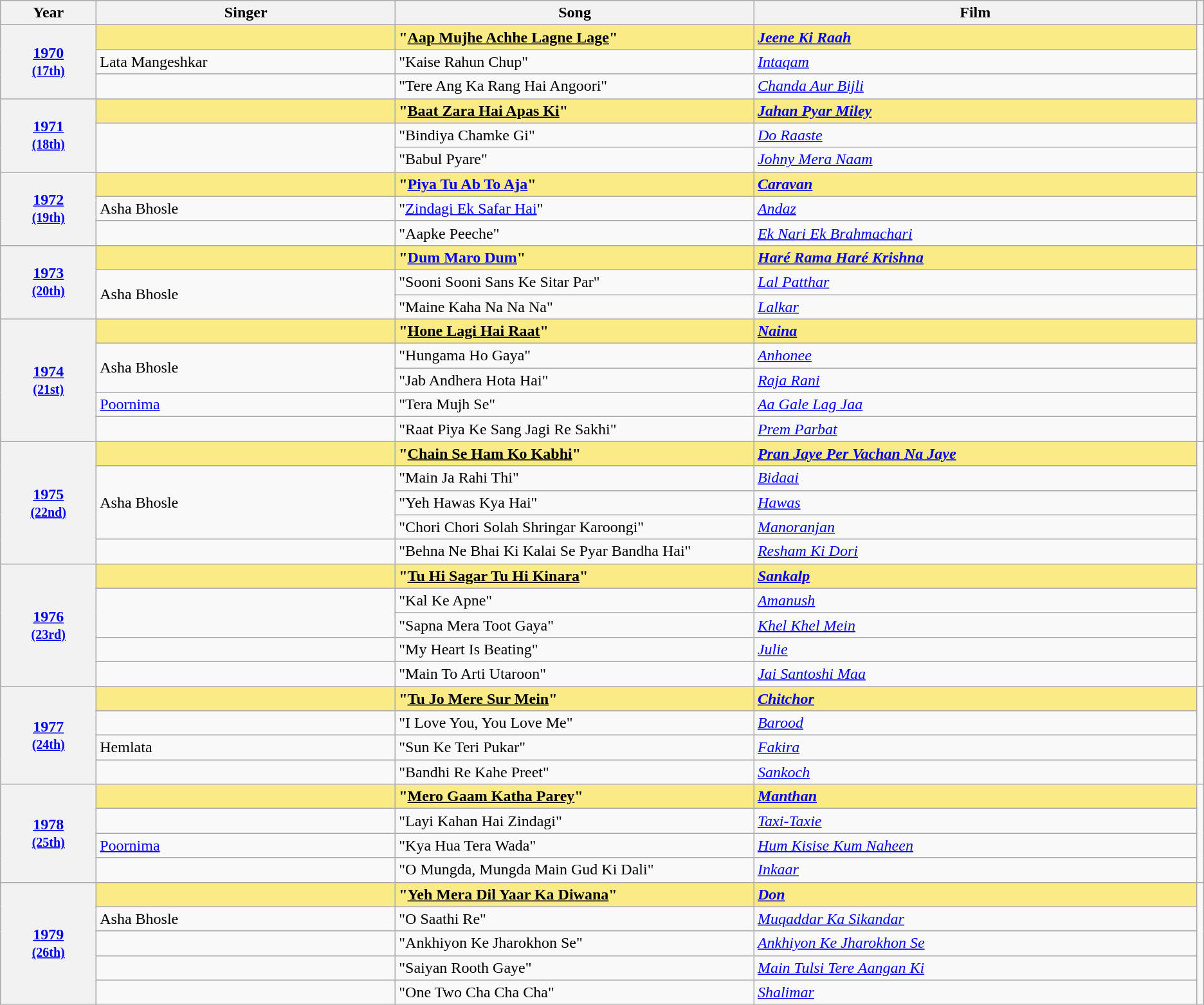<table class="wikitable sortable">
<tr>
<th scope="col" style="width:8%;">Year</th>
<th scope="col" style="width:25%;">Singer</th>
<th scope="col" style="width:30%;">Song</th>
<th scope="col" style="width:70%;">Film</th>
<th scope="col" style="width:2%;" class="unsortable"></th>
</tr>
<tr>
<th scope="row" rowspan=3 style="text-align:center"><a href='#'>1970</a><br><small><a href='#'>(17th)</a></small></th>
<td style="background:#FAEB86;"><strong></strong></td>
<td style="background:#FAEB86;"><strong>"<u>Aap Mujhe Achhe Lagne Lage</u>"</strong></td>
<td style="background:#FAEB86;"><strong><em><a href='#'>Jeene Ki Raah</a></em></strong></td>
<td rowspan=3></td>
</tr>
<tr>
<td>Lata Mangeshkar</td>
<td>"Kaise Rahun Chup"</td>
<td><em><a href='#'>Intaqam</a></em></td>
</tr>
<tr>
<td></td>
<td>"Tere Ang Ka Rang Hai Angoori"</td>
<td><em><a href='#'>Chanda Aur Bijli</a></em></td>
</tr>
<tr>
<th scope="row" rowspan=3 style="text-align:center"><a href='#'>1971</a><br><small><a href='#'>(18th)</a></small></th>
<td style="background:#FAEB86;"><strong></strong></td>
<td style="background:#FAEB86;"><strong>"<u>Baat Zara Hai Apas Ki</u>"</strong></td>
<td style="background:#FAEB86;"><strong><em><a href='#'>Jahan Pyar Miley</a></em></strong></td>
<td rowspan=3></td>
</tr>
<tr>
<td rowspan="2"></td>
<td>"Bindiya Chamke Gi"</td>
<td><em><a href='#'>Do Raaste</a></em></td>
</tr>
<tr>
<td>"Babul Pyare"</td>
<td><em><a href='#'>Johny Mera Naam</a></em></td>
</tr>
<tr>
<th scope="row" rowspan=3 style="text-align:center"><a href='#'>1972</a><br><small><a href='#'>(19th)</a></small></th>
<td style="background:#FAEB86;"><strong></strong></td>
<td style="background:#FAEB86;"><strong>"<a href='#'>Piya Tu Ab To Aja</a>"</strong></td>
<td style="background:#FAEB86;"><strong><em><a href='#'>Caravan</a></em></strong></td>
<td rowspan=3></td>
</tr>
<tr>
<td>Asha Bhosle</td>
<td>"<a href='#'>Zindagi Ek Safar Hai</a>"</td>
<td><em><a href='#'>Andaz</a></em></td>
</tr>
<tr>
<td></td>
<td>"Aapke Peeche"</td>
<td><em><a href='#'>Ek Nari Ek Brahmachari</a></em></td>
</tr>
<tr>
<th scope="row" rowspan=3 style="text-align:center"><a href='#'>1973</a><br><small><a href='#'>(20th)</a></small></th>
<td style="background:#FAEB86;"><strong></strong></td>
<td style="background:#FAEB86;"><strong>"<a href='#'>Dum Maro Dum</a>"</strong></td>
<td style="background:#FAEB86;"><strong><em><a href='#'>Haré Rama Haré Krishna</a></em></strong></td>
<td rowspan=3></td>
</tr>
<tr>
<td rowspan="2">Asha Bhosle</td>
<td>"Sooni Sooni Sans Ke Sitar Par"</td>
<td><em><a href='#'>Lal Patthar</a></em></td>
</tr>
<tr>
<td>"Maine Kaha Na Na Na"</td>
<td><em><a href='#'>Lalkar</a></em></td>
</tr>
<tr>
<th scope="row" rowspan=5 style="text-align:center"><a href='#'>1974</a><br><small><a href='#'>(21st)</a></small></th>
<td style="background:#FAEB86;"><strong></strong></td>
<td style="background:#FAEB86;"><strong>"<u>Hone Lagi Hai Raat</u>"</strong></td>
<td style="background:#FAEB86;"><strong><em><a href='#'>Naina</a></em></strong></td>
<td rowspan=5></td>
</tr>
<tr>
<td rowspan="2">Asha Bhosle</td>
<td>"Hungama Ho Gaya"</td>
<td><em><a href='#'>Anhonee</a></em></td>
</tr>
<tr>
<td>"Jab Andhera Hota Hai"</td>
<td><em><a href='#'>Raja Rani</a></em></td>
</tr>
<tr>
<td><a href='#'>Poornima</a></td>
<td>"Tera Mujh Se"</td>
<td><em><a href='#'>Aa Gale Lag Jaa</a></em></td>
</tr>
<tr>
<td></td>
<td>"Raat Piya Ke Sang Jagi Re Sakhi"</td>
<td><em><a href='#'>Prem Parbat</a></em></td>
</tr>
<tr>
<th scope="row" rowspan=5 style="text-align:center"><a href='#'>1975</a><br><small><a href='#'>(22nd)</a></small></th>
<td style="background:#FAEB86;"><strong></strong></td>
<td style="background:#FAEB86;"><strong>"<u>Chain Se Ham Ko Kabhi</u>"</strong></td>
<td style="background:#FAEB86;"><strong><em><a href='#'>Pran Jaye Per Vachan Na Jaye</a></em></strong></td>
<td rowspan=5></td>
</tr>
<tr>
<td rowspan="3">Asha Bhosle</td>
<td>"Main Ja Rahi Thi"</td>
<td><em><a href='#'>Bidaai</a></em></td>
</tr>
<tr>
<td>"Yeh Hawas Kya Hai"</td>
<td><em><a href='#'>Hawas</a></em></td>
</tr>
<tr>
<td>"Chori Chori Solah Shringar Karoongi"</td>
<td><em><a href='#'>Manoranjan</a></em></td>
</tr>
<tr>
<td></td>
<td>"Behna Ne Bhai Ki Kalai Se Pyar Bandha Hai"</td>
<td><em><a href='#'>Resham Ki Dori</a></em></td>
</tr>
<tr>
<th scope="row" rowspan=5 style="text-align:center"><a href='#'>1976</a><br><small><a href='#'>(23rd)</a></small></th>
<td style="background:#FAEB86;"><strong></strong></td>
<td style="background:#FAEB86;"><strong>"<u>Tu Hi Sagar Tu Hi Kinara</u>"</strong></td>
<td style="background:#FAEB86;"><strong><em><a href='#'>Sankalp</a></em></strong></td>
<td rowspan=5></td>
</tr>
<tr>
<td rowspan="2"></td>
<td>"Kal Ke Apne"</td>
<td><em><a href='#'>Amanush</a></em></td>
</tr>
<tr>
<td>"Sapna Mera Toot Gaya"</td>
<td><em><a href='#'>Khel Khel Mein</a></em></td>
</tr>
<tr>
<td></td>
<td>"My Heart Is Beating"</td>
<td><em><a href='#'>Julie</a></em></td>
</tr>
<tr>
<td></td>
<td>"Main To Arti Utaroon"</td>
<td><em><a href='#'>Jai Santoshi Maa</a></em></td>
</tr>
<tr>
<th scope="row" rowspan=4 style="text-align:center"><a href='#'>1977</a><br><small><a href='#'>(24th)</a></small></th>
<td style="background:#FAEB86;"><strong></strong></td>
<td style="background:#FAEB86;"><strong>"<u>Tu Jo Mere Sur Mein</u>"</strong></td>
<td style="background:#FAEB86;"><strong><em><a href='#'>Chitchor</a></em></strong></td>
<td rowspan=4></td>
</tr>
<tr>
<td></td>
<td>"I Love You, You Love Me"</td>
<td><em><a href='#'>Barood</a></em></td>
</tr>
<tr>
<td>Hemlata</td>
<td>"Sun Ke Teri Pukar"</td>
<td><em><a href='#'>Fakira</a></em></td>
</tr>
<tr>
<td></td>
<td>"Bandhi Re Kahe Preet"</td>
<td><em><a href='#'>Sankoch</a></em></td>
</tr>
<tr>
<th scope="row" rowspan=4 style="text-align:center"><a href='#'>1978</a><br><small><a href='#'>(25th)</a></small></th>
<td style="background:#FAEB86;"><strong></strong></td>
<td style="background:#FAEB86;"><strong>"<u>Mero Gaam Katha Parey</u>"</strong></td>
<td style="background:#FAEB86;"><strong><em><a href='#'>Manthan</a></em></strong></td>
<td rowspan=4></td>
</tr>
<tr>
<td></td>
<td>"Layi Kahan Hai Zindagi"</td>
<td><em><a href='#'>Taxi-Taxie</a></em></td>
</tr>
<tr>
<td><a href='#'>Poornima</a></td>
<td>"Kya Hua Tera Wada"</td>
<td><em><a href='#'>Hum Kisise Kum Naheen</a></em></td>
</tr>
<tr>
<td></td>
<td>"O Mungda, Mungda Main Gud Ki Dali"</td>
<td><em><a href='#'>Inkaar</a></em></td>
</tr>
<tr>
<th rowspan="5" scope="row" style="text-align:center"><a href='#'>1979</a><br><small><a href='#'>(26th)</a></small></th>
<td style="background:#FAEB86;"><strong></strong></td>
<td style="background:#FAEB86;"><strong>"<u>Yeh Mera Dil Yaar Ka Diwana</u>"</strong></td>
<td style="background:#FAEB86;"><strong><em><a href='#'>Don</a></em></strong></td>
<td rowspan="5"></td>
</tr>
<tr>
<td>Asha Bhosle</td>
<td>"O Saathi Re"</td>
<td><em><a href='#'>Muqaddar Ka Sikandar</a></em></td>
</tr>
<tr>
<td></td>
<td>"Ankhiyon Ke Jharokhon Se"</td>
<td><em><a href='#'>Ankhiyon Ke Jharokhon Se</a></em></td>
</tr>
<tr>
<td></td>
<td>"Saiyan Rooth Gaye"</td>
<td><em><a href='#'>Main Tulsi Tere Aangan Ki</a></em></td>
</tr>
<tr>
<td></td>
<td>"One Two Cha Cha Cha"</td>
<td><em><a href='#'>Shalimar</a></em></td>
</tr>
</table>
